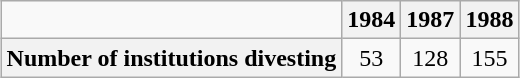<table class="wikitable" style="margin:1em auto; text-align:center;">
<tr>
<td></td>
<th>1984</th>
<th>1987</th>
<th>1988</th>
</tr>
<tr>
<th style="text-align:right;">Number of institutions divesting</th>
<td>53</td>
<td>128</td>
<td>155</td>
</tr>
</table>
